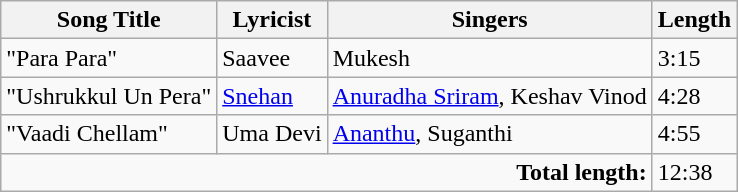<table class="wikitable">
<tr>
<th>Song Title</th>
<th>Lyricist</th>
<th>Singers</th>
<th>Length</th>
</tr>
<tr>
<td>"Para Para"</td>
<td>Saavee</td>
<td>Mukesh</td>
<td>3:15</td>
</tr>
<tr>
<td>"Ushrukkul Un Pera"</td>
<td><a href='#'>Snehan</a></td>
<td><a href='#'>Anuradha Sriram</a>, Keshav Vinod</td>
<td>4:28</td>
</tr>
<tr>
<td>"Vaadi Chellam"</td>
<td>Uma Devi</td>
<td><a href='#'>Ananthu</a>, Suganthi</td>
<td>4:55</td>
</tr>
<tr>
<td colspan="3" style="text-align:right;"><strong>Total length:</strong></td>
<td>12:38</td>
</tr>
</table>
